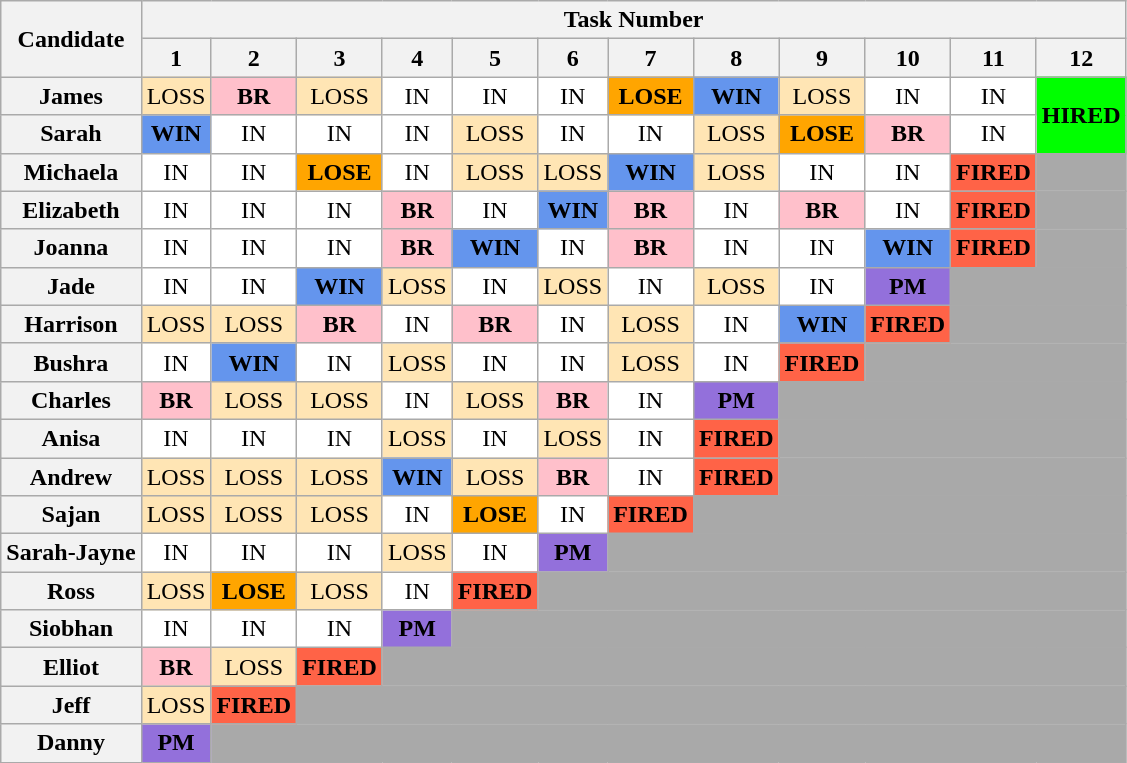<table class="wikitable" style="text-align:center">
<tr>
<th rowspan="2">Candidate</th>
<th colspan="12">Task Number</th>
</tr>
<tr>
<th>1</th>
<th>2</th>
<th>3</th>
<th>4</th>
<th>5</th>
<th>6</th>
<th>7</th>
<th>8</th>
<th>9</th>
<th>10</th>
<th>11</th>
<th>12</th>
</tr>
<tr>
<th>James</th>
<td style="background:#FFE5B4;">LOSS</td>
<td style="background:pink;"><strong>BR</strong></td>
<td style="background:#FFE5B4;">LOSS</td>
<td style="background:white;">IN</td>
<td style="background:white;">IN</td>
<td style="background:white;">IN</td>
<td style="background:orange;"><strong>LOSE</strong></td>
<td style="background:cornflowerblue;"><strong>WIN</strong></td>
<td style="background:#FFE5B4;">LOSS</td>
<td style="background:white;">IN</td>
<td style="background:white;">IN</td>
<td rowspan=2 style="background:lime;"><strong>HIRED</strong></td>
</tr>
<tr>
<th>Sarah</th>
<td style="background:cornflowerblue;"><strong>WIN</strong></td>
<td style="background:white;">IN</td>
<td style="background:white;">IN</td>
<td style="background:white;">IN</td>
<td style="background:#FFE5B4;">LOSS</td>
<td style="background:white;">IN</td>
<td style="background:white;">IN</td>
<td style="background:#FFE5B4;">LOSS</td>
<td style="background:orange;"><strong>LOSE</strong></td>
<td style="background:pink;"><strong>BR</strong></td>
<td style="background:white;">IN</td>
</tr>
<tr>
<th>Michaela</th>
<td style="background:white;">IN</td>
<td style="background:white;">IN</td>
<td style="background:orange;"><strong>LOSE</strong></td>
<td style="background:white;">IN</td>
<td style="background:#FFE5B4;">LOSS</td>
<td style="background:#FFE5B4;">LOSS</td>
<td style="background:cornflowerblue;"><strong>WIN</strong></td>
<td style="background:#FFE5B4;">LOSS</td>
<td style="background:white;">IN</td>
<td style="background:white;">IN</td>
<td style="background:tomato;"><strong>FIRED</strong></td>
<td colspan="1" style="background:darkgrey;"></td>
</tr>
<tr>
<th>Elizabeth</th>
<td style="background:white;">IN</td>
<td style="background:white;">IN</td>
<td style="background:white;">IN</td>
<td style="background:pink;"><strong>BR</strong></td>
<td style="background:white;">IN</td>
<td style="background:cornflowerblue;"><strong>WIN</strong></td>
<td style="background:pink;"><strong>BR</strong></td>
<td style="background:white;">IN</td>
<td style="background:pink;"><strong>BR</strong></td>
<td style="background:white;">IN</td>
<td style="background:tomato;"><strong>FIRED</strong></td>
<td colspan="1" style="background:darkgrey;"></td>
</tr>
<tr>
<th>Joanna</th>
<td style="background:white;">IN</td>
<td style="background:white;">IN</td>
<td style="background:white;">IN</td>
<td style="background:pink;"><strong>BR</strong></td>
<td style="background:cornflowerblue;"><strong>WIN</strong></td>
<td style="background:white;">IN</td>
<td style="background:pink;"><strong>BR</strong></td>
<td style="background:white;">IN</td>
<td style="background:white;">IN</td>
<td style="background:cornflowerblue;"><strong>WIN</strong></td>
<td style="background:tomato;"><strong>FIRED</strong></td>
<td colspan="1" style="background:darkgrey;"></td>
</tr>
<tr>
<th>Jade</th>
<td style="background:white;">IN</td>
<td style="background:white;">IN</td>
<td style="background:cornflowerblue;"><strong>WIN</strong></td>
<td style="background:#FFE5B4;">LOSS</td>
<td style="background:white;">IN</td>
<td style="background:#FFE5B4;">LOSS</td>
<td style="background:white;">IN</td>
<td style="background:#FFE5B4;">LOSS</td>
<td style="background:white;">IN</td>
<td style="background:#9370DB;"><strong>PM</strong></td>
<td colspan="2" style="background:darkgrey;"></td>
</tr>
<tr>
<th>Harrison</th>
<td style="background:#FFE5B4;">LOSS</td>
<td style="background:#FFE5B4;">LOSS</td>
<td style="background:pink;"><strong>BR</strong></td>
<td style="background:white;">IN</td>
<td style="background:pink;"><strong>BR</strong></td>
<td style="background:white;">IN</td>
<td style="background:#FFE5B4;">LOSS</td>
<td style="background:white;">IN</td>
<td style="background:cornflowerblue;"><strong>WIN</strong></td>
<td style="background:tomato;"><strong>FIRED</strong></td>
<td colspan="2" style="background:darkgrey;"></td>
</tr>
<tr>
<th>Bushra</th>
<td style="background:white;">IN</td>
<td style="background:cornflowerblue;"><strong>WIN</strong></td>
<td style="background:white;">IN</td>
<td style="background:#FFE5B4;">LOSS</td>
<td style="background:white;">IN</td>
<td style="background:white;">IN</td>
<td style="background:#FFE5B4;">LOSS</td>
<td style="background:white;">IN</td>
<td style="background:tomato;"><strong>FIRED</strong></td>
<td colspan="3" style="background:darkgrey;"></td>
</tr>
<tr>
<th>Charles</th>
<td style="background:pink;"><strong>BR</strong></td>
<td style="background:#FFE5B4;">LOSS</td>
<td style="background:#FFE5B4;">LOSS</td>
<td style="background:white;">IN</td>
<td style="background:#FFE5B4;">LOSS</td>
<td style="background:pink;"><strong>BR</strong></td>
<td style="background:white;">IN</td>
<td style="background:#9370DB;"><strong>PM</strong></td>
<td colspan="4" style="background:darkgrey;"></td>
</tr>
<tr>
<th>Anisa</th>
<td style="background:white;">IN</td>
<td style="background:white;">IN</td>
<td style="background:white;">IN</td>
<td style="background:#FFE5B4;">LOSS</td>
<td style="background:white;">IN</td>
<td style="background:#FFE5B4;">LOSS</td>
<td style="background:white;">IN</td>
<td style="background:tomato;"><strong>FIRED</strong></td>
<td colspan="4" style="background:darkgrey;"></td>
</tr>
<tr>
<th>Andrew</th>
<td style="background:#FFE5B4;">LOSS</td>
<td style="background:#FFE5B4;">LOSS</td>
<td style="background:#FFE5B4;">LOSS</td>
<td style="background:cornflowerblue;"><strong>WIN</strong></td>
<td style="background:#FFE5B4;">LOSS</td>
<td style="background:pink;"><strong>BR</strong></td>
<td style="background:white;">IN</td>
<td style="background:tomato;"><strong>FIRED</strong></td>
<td colspan="4" style="background:darkgrey;"></td>
</tr>
<tr>
<th>Sajan</th>
<td style="background:#FFE5B4;">LOSS</td>
<td style="background:#FFE5B4;">LOSS</td>
<td style="background:#FFE5B4;">LOSS</td>
<td style="background:white;">IN</td>
<td style="background:orange;"><strong>LOSE</strong></td>
<td style="background:white;">IN</td>
<td style="background:tomato;"><strong>FIRED</strong></td>
<td colspan="5" style="background:darkgrey;"></td>
</tr>
<tr>
<th>Sarah-Jayne</th>
<td style="background:white;">IN</td>
<td style="background:white;">IN</td>
<td style="background:white;">IN</td>
<td style="background:#FFE5B4;">LOSS</td>
<td style="background:white;">IN</td>
<td style="background:#9370DB;"><strong>PM</strong></td>
<td colspan="6" style="background:darkgrey;"></td>
</tr>
<tr>
<th>Ross</th>
<td style="background:#FFE5B4;">LOSS</td>
<td style="background:orange;"><strong>LOSE</strong></td>
<td style="background:#FFE5B4;">LOSS</td>
<td style="background:white;">IN</td>
<td style="background:tomato;"><strong>FIRED</strong></td>
<td colspan="7" style="background:darkgrey;"></td>
</tr>
<tr>
<th>Siobhan</th>
<td style="background:white;">IN</td>
<td style="background:white;">IN</td>
<td style="background:white;">IN</td>
<td style="background:#9370DB;"><strong>PM</strong></td>
<td colspan="8" style="background:darkgrey;"></td>
</tr>
<tr>
<th>Elliot</th>
<td style="background:pink;"><strong>BR</strong></td>
<td style="background:#FFE5B4;">LOSS</td>
<td style="background:tomato;"><strong>FIRED</strong></td>
<td colspan="9" style="background:darkgrey;"></td>
</tr>
<tr>
<th>Jeff</th>
<td style="background:#FFE5B4;">LOSS</td>
<td style="background:tomato;"><strong>FIRED</strong></td>
<td colspan="10" style="background:darkgrey;"></td>
</tr>
<tr>
<th>Danny</th>
<td style="background:#9370DB;"><strong>PM</strong></td>
<td colspan="11" style="background:darkgrey;"></td>
</tr>
</table>
